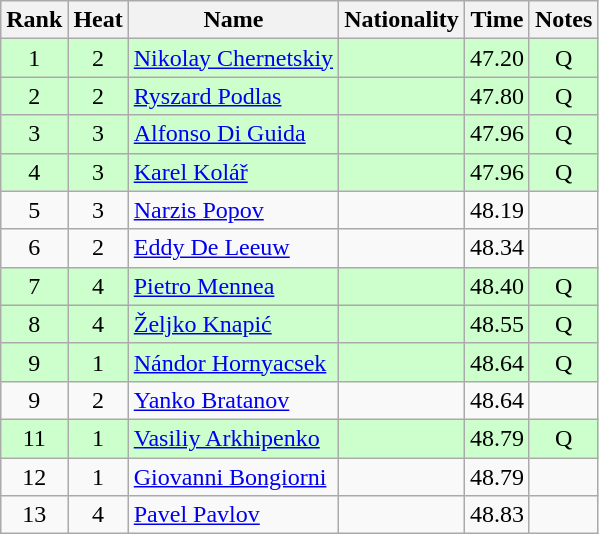<table class="wikitable sortable" style="text-align:center">
<tr>
<th>Rank</th>
<th>Heat</th>
<th>Name</th>
<th>Nationality</th>
<th>Time</th>
<th>Notes</th>
</tr>
<tr bgcolor=ccffcc>
<td>1</td>
<td>2</td>
<td align="left"><a href='#'>Nikolay Chernetskiy</a></td>
<td align=left></td>
<td>47.20</td>
<td>Q</td>
</tr>
<tr bgcolor=ccffcc>
<td>2</td>
<td>2</td>
<td align="left"><a href='#'>Ryszard Podlas</a></td>
<td align=left></td>
<td>47.80</td>
<td>Q</td>
</tr>
<tr bgcolor=ccffcc>
<td>3</td>
<td>3</td>
<td align="left"><a href='#'>Alfonso Di Guida</a></td>
<td align=left></td>
<td>47.96</td>
<td>Q</td>
</tr>
<tr bgcolor=ccffcc>
<td>4</td>
<td>3</td>
<td align="left"><a href='#'>Karel Kolář</a></td>
<td align=left></td>
<td>47.96</td>
<td>Q</td>
</tr>
<tr>
<td>5</td>
<td>3</td>
<td align="left"><a href='#'>Narzis Popov</a></td>
<td align=left></td>
<td>48.19</td>
<td></td>
</tr>
<tr>
<td>6</td>
<td>2</td>
<td align="left"><a href='#'>Eddy De Leeuw</a></td>
<td align=left></td>
<td>48.34</td>
<td></td>
</tr>
<tr bgcolor=ccffcc>
<td>7</td>
<td>4</td>
<td align="left"><a href='#'>Pietro Mennea</a></td>
<td align=left></td>
<td>48.40</td>
<td>Q</td>
</tr>
<tr bgcolor=ccffcc>
<td>8</td>
<td>4</td>
<td align="left"><a href='#'>Željko Knapić</a></td>
<td align=left></td>
<td>48.55</td>
<td>Q</td>
</tr>
<tr bgcolor=ccffcc>
<td>9</td>
<td>1</td>
<td align="left"><a href='#'>Nándor Hornyacsek</a></td>
<td align=left></td>
<td>48.64</td>
<td>Q</td>
</tr>
<tr>
<td>9</td>
<td>2</td>
<td align="left"><a href='#'>Yanko Bratanov</a></td>
<td align=left></td>
<td>48.64</td>
<td></td>
</tr>
<tr bgcolor=ccffcc>
<td>11</td>
<td>1</td>
<td align="left"><a href='#'>Vasiliy Arkhipenko</a></td>
<td align=left></td>
<td>48.79</td>
<td>Q</td>
</tr>
<tr>
<td>12</td>
<td>1</td>
<td align="left"><a href='#'>Giovanni Bongiorni</a></td>
<td align=left></td>
<td>48.79</td>
<td></td>
</tr>
<tr>
<td>13</td>
<td>4</td>
<td align="left"><a href='#'>Pavel Pavlov</a></td>
<td align=left></td>
<td>48.83</td>
<td></td>
</tr>
</table>
